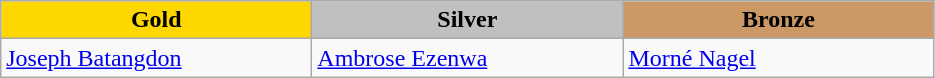<table class="wikitable" style="text-align:left">
<tr align="center">
<td width=200 bgcolor=gold><strong>Gold</strong></td>
<td width=200 bgcolor=silver><strong>Silver</strong></td>
<td width=200 bgcolor=CC9966><strong>Bronze</strong></td>
</tr>
<tr>
<td><a href='#'>Joseph Batangdon</a><br><em></em></td>
<td><a href='#'>Ambrose Ezenwa</a><br><em></em></td>
<td><a href='#'>Morné Nagel</a><br><em></em></td>
</tr>
</table>
